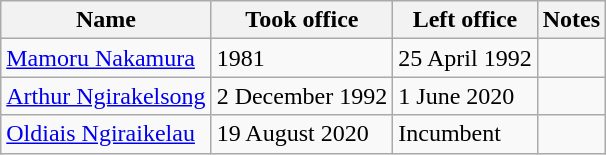<table class="wikitable">
<tr>
<th>Name</th>
<th>Took office</th>
<th>Left office</th>
<th>Notes</th>
</tr>
<tr>
<td><a href='#'>Mamoru Nakamura</a></td>
<td>1981</td>
<td>25 April 1992</td>
<td></td>
</tr>
<tr>
<td><a href='#'>Arthur Ngirakelsong</a></td>
<td>2 December 1992</td>
<td>1 June 2020</td>
<td></td>
</tr>
<tr>
<td><a href='#'>Oldiais Ngiraikelau</a></td>
<td>19 August 2020</td>
<td>Incumbent</td>
<td></td>
</tr>
</table>
